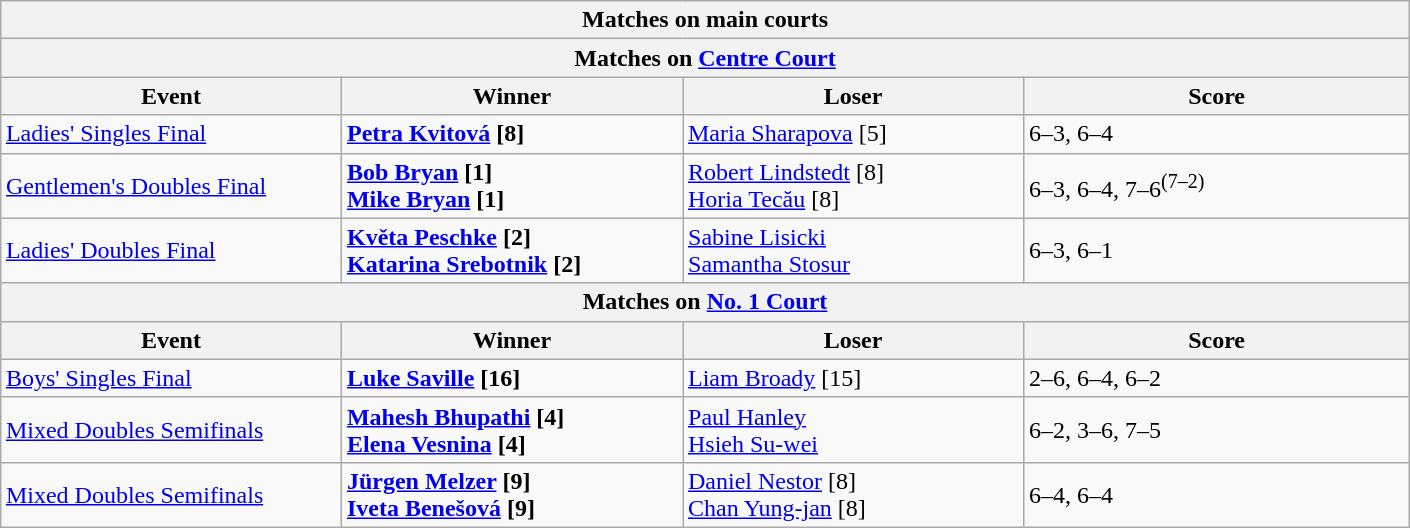<table class="wikitable collapsible uncollapsed" style="margin:auto;">
<tr>
<th colspan="4" style="white-space:nowrap;">Matches on main courts</th>
</tr>
<tr>
<th colspan="4">Matches on <a href='#'>Centre Court</a></th>
</tr>
<tr>
<th width=220>Event</th>
<th width=220>Winner</th>
<th width=220>Loser</th>
<th width=250>Score</th>
</tr>
<tr>
<td><a href='#'>Ladies' Singles Final</a></td>
<td> <strong><a href='#'>Petra Kvitová</a> [8]</strong></td>
<td> <a href='#'>Maria Sharapova</a> [5]</td>
<td>6–3, 6–4</td>
</tr>
<tr>
<td><a href='#'>Gentlemen's Doubles Final</a></td>
<td> <strong><a href='#'>Bob Bryan</a> [1]</strong><br> <strong><a href='#'>Mike Bryan</a> [1]</strong></td>
<td> <a href='#'>Robert Lindstedt</a> [8]<br> <a href='#'>Horia Tecău</a> [8]</td>
<td>6–3, 6–4, 7–6<sup>(7–2)</sup></td>
</tr>
<tr>
<td><a href='#'>Ladies' Doubles Final</a></td>
<td> <strong><a href='#'>Květa Peschke</a> [2]</strong><br> <strong><a href='#'>Katarina Srebotnik</a> [2]</strong></td>
<td> <a href='#'>Sabine Lisicki</a><br> <a href='#'>Samantha Stosur</a></td>
<td>6–3, 6–1</td>
</tr>
<tr>
<th colspan="4">Matches on <a href='#'>No. 1 Court</a></th>
</tr>
<tr>
<th width=220>Event</th>
<th width=220>Winner</th>
<th width=220>Loser</th>
<th width=250>Score</th>
</tr>
<tr>
<td><a href='#'>Boys' Singles Final</a></td>
<td> <strong><a href='#'>Luke Saville</a> [16]</strong></td>
<td> <a href='#'>Liam Broady</a> [15]</td>
<td>2–6, 6–4, 6–2</td>
</tr>
<tr>
<td><a href='#'>Mixed Doubles Semifinals</a></td>
<td> <strong><a href='#'>Mahesh Bhupathi</a> [4]</strong><br> <strong><a href='#'>Elena Vesnina</a> [4]</strong></td>
<td> <a href='#'>Paul Hanley</a><br> <a href='#'>Hsieh Su-wei</a></td>
<td>6–2, 3–6, 7–5</td>
</tr>
<tr>
<td><a href='#'>Mixed Doubles Semifinals</a></td>
<td> <strong><a href='#'>Jürgen Melzer</a> [9]</strong><br> <strong><a href='#'>Iveta Benešová</a> [9]</strong></td>
<td> <a href='#'>Daniel Nestor</a> [8]<br> <a href='#'>Chan Yung-jan</a> [8]</td>
<td>6–4, 6–4</td>
</tr>
</table>
